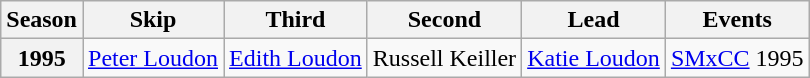<table class="wikitable">
<tr>
<th scope="col">Season</th>
<th scope="col">Skip</th>
<th scope="col">Third</th>
<th scope="col">Second</th>
<th scope="col">Lead</th>
<th scope="col">Events</th>
</tr>
<tr>
<th scope="row">1995</th>
<td><a href='#'>Peter Loudon</a></td>
<td><a href='#'>Edith Loudon</a></td>
<td>Russell Keiller</td>
<td><a href='#'>Katie Loudon</a></td>
<td><a href='#'>SMxCC</a> 1995 </td>
</tr>
</table>
